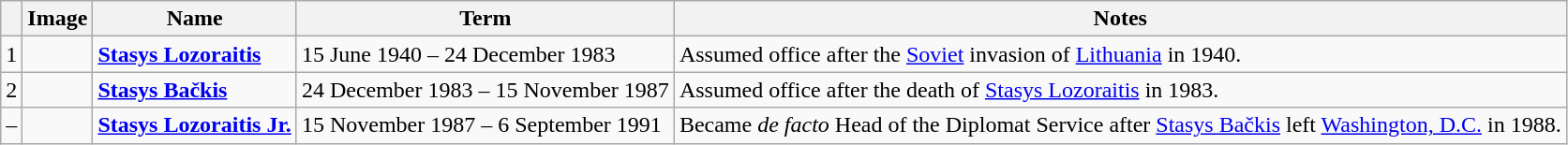<table class="wikitable" style="clear:right">
<tr>
<th></th>
<th>Image</th>
<th>Name</th>
<th>Term</th>
<th>Notes</th>
</tr>
<tr>
<td style="text-align:center">1</td>
<td></td>
<td><strong><a href='#'>Stasys Lozoraitis</a></strong></td>
<td>15 June 1940 – 24 December 1983</td>
<td>Assumed office after the <a href='#'>Soviet</a> invasion of <a href='#'>Lithuania</a> in 1940.</td>
</tr>
<tr>
<td style="text-align:center">2</td>
<td></td>
<td><strong><a href='#'>Stasys Bačkis</a></strong></td>
<td>24 December 1983 – 15 November 1987</td>
<td>Assumed office after the death of <a href='#'>Stasys Lozoraitis</a> in 1983.</td>
</tr>
<tr>
<td style="text-align:center">–</td>
<td></td>
<td><strong><a href='#'>Stasys Lozoraitis Jr.</a></strong></td>
<td>15 November 1987 – 6 September 1991</td>
<td>Became <em>de facto</em> Head of the Diplomat Service after <a href='#'>Stasys Bačkis</a> left <a href='#'>Washington, D.C.</a> in 1988.</td>
</tr>
</table>
